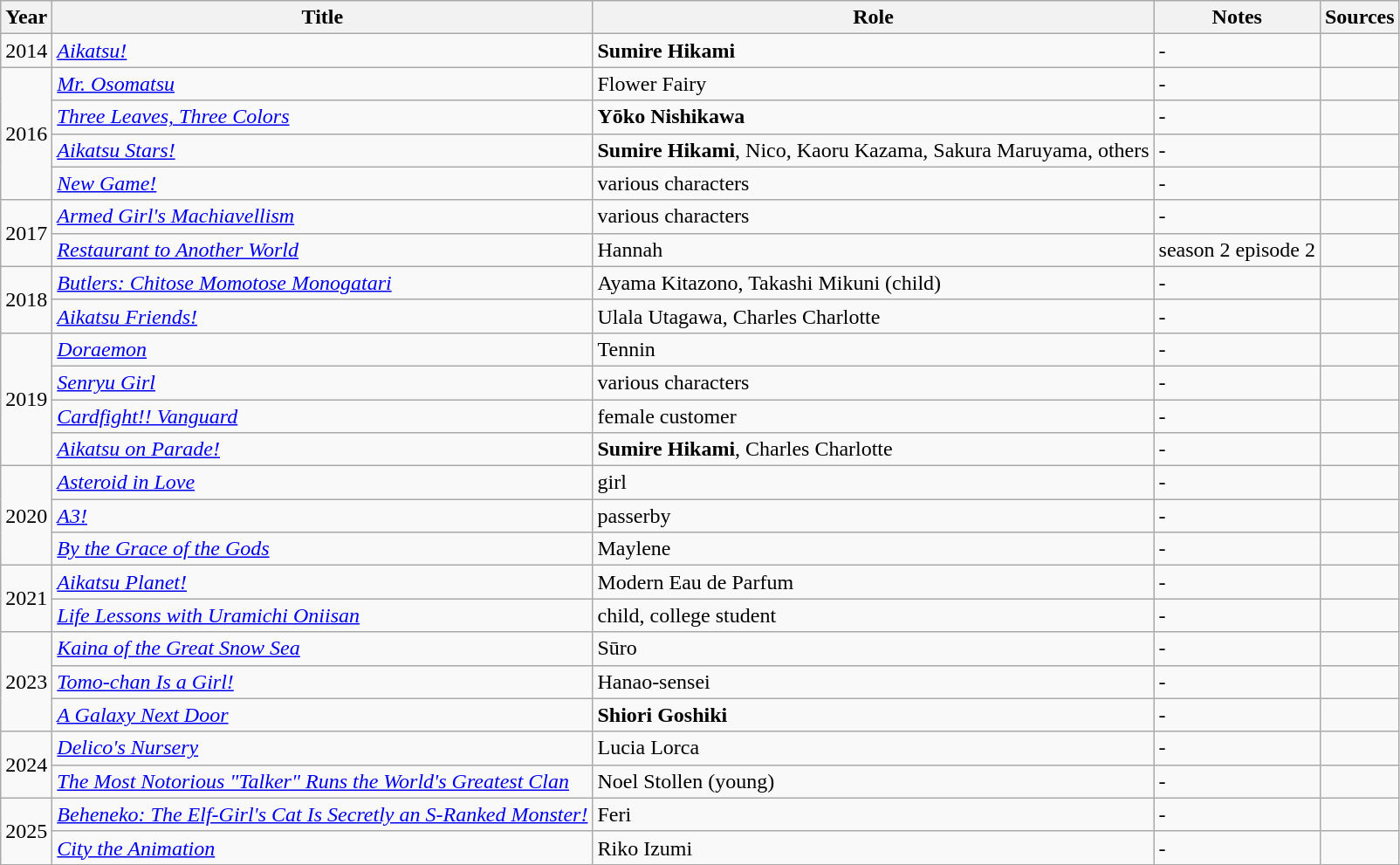<table class="wikitable sortable plainrowheaders">
<tr>
<th>Year</th>
<th>Title</th>
<th>Role</th>
<th class="unsortable">Notes</th>
<th class="unsortable">Sources<br></th>
</tr>
<tr>
<td>2014</td>
<td><em><a href='#'>Aikatsu!</a></em></td>
<td><strong>Sumire Hikami</strong></td>
<td>-</td>
<td></td>
</tr>
<tr>
<td rowspan="4">2016</td>
<td><em><a href='#'>Mr. Osomatsu</a></em></td>
<td>Flower Fairy</td>
<td>-</td>
<td></td>
</tr>
<tr>
<td><em><a href='#'>Three Leaves, Three Colors</a></em></td>
<td><strong>Yōko Nishikawa</strong></td>
<td>-</td>
<td></td>
</tr>
<tr>
<td><em><a href='#'>Aikatsu Stars!</a></em></td>
<td><strong>Sumire Hikami</strong>, Nico, Kaoru Kazama, Sakura Maruyama, others</td>
<td>-</td>
<td></td>
</tr>
<tr>
<td><em><a href='#'>New Game!</a></em></td>
<td>various characters</td>
<td>-</td>
<td></td>
</tr>
<tr>
<td rowspan="2">2017</td>
<td><em><a href='#'>Armed Girl's Machiavellism</a></em></td>
<td>various characters</td>
<td>-</td>
<td></td>
</tr>
<tr>
<td><em><a href='#'>Restaurant to Another World</a></em></td>
<td>Hannah</td>
<td>season 2 episode 2</td>
<td></td>
</tr>
<tr>
<td rowspan="2">2018</td>
<td><em><a href='#'>Butlers: Chitose Momotose Monogatari</a></em></td>
<td>Ayama Kitazono, Takashi Mikuni (child)</td>
<td>-</td>
<td></td>
</tr>
<tr>
<td><em><a href='#'>Aikatsu Friends!</a></em></td>
<td>Ulala Utagawa, Charles Charlotte</td>
<td>-</td>
<td></td>
</tr>
<tr>
<td rowspan="4">2019</td>
<td><em><a href='#'>Doraemon</a></em></td>
<td>Tennin</td>
<td>-</td>
<td></td>
</tr>
<tr>
<td><em><a href='#'>Senryu Girl</a></em></td>
<td>various characters</td>
<td>-</td>
<td></td>
</tr>
<tr>
<td><em><a href='#'>Cardfight!! Vanguard</a></em></td>
<td>female customer</td>
<td>-</td>
<td></td>
</tr>
<tr>
<td><em><a href='#'>Aikatsu on Parade!</a></em></td>
<td><strong>Sumire Hikami</strong>, Charles Charlotte</td>
<td>-</td>
<td></td>
</tr>
<tr>
<td rowspan="3">2020</td>
<td><em><a href='#'>Asteroid in Love</a></em></td>
<td>girl</td>
<td>-</td>
<td></td>
</tr>
<tr>
<td><em><a href='#'>A3!</a></em></td>
<td>passerby</td>
<td>-</td>
<td></td>
</tr>
<tr>
<td><em><a href='#'>By the Grace of the Gods</a></em></td>
<td>Maylene</td>
<td>-</td>
<td></td>
</tr>
<tr>
<td rowspan="2">2021</td>
<td><em><a href='#'>Aikatsu Planet!</a></em></td>
<td>Modern Eau de Parfum</td>
<td>-</td>
<td></td>
</tr>
<tr>
<td><em><a href='#'>Life Lessons with Uramichi Oniisan</a></em></td>
<td>child, college student</td>
<td>-</td>
<td></td>
</tr>
<tr>
<td rowspan="3">2023</td>
<td><em><a href='#'>Kaina of the Great Snow Sea</a></em></td>
<td>Sūro</td>
<td>-</td>
<td></td>
</tr>
<tr>
<td><em><a href='#'>Tomo-chan Is a Girl!</a></em></td>
<td>Hanao-sensei</td>
<td>-</td>
<td></td>
</tr>
<tr>
<td><em><a href='#'>A Galaxy Next Door</a></em></td>
<td><strong>Shiori Goshiki</strong></td>
<td>-</td>
<td></td>
</tr>
<tr>
<td rowspan="2">2024</td>
<td><em><a href='#'>Delico's Nursery</a></em></td>
<td>Lucia Lorca</td>
<td>-</td>
<td></td>
</tr>
<tr>
<td><em><a href='#'>The Most Notorious "Talker" Runs the World's Greatest Clan</a></em></td>
<td>Noel Stollen (young)</td>
<td>-</td>
<td></td>
</tr>
<tr>
<td rowspan="2">2025</td>
<td><em><a href='#'>Beheneko: The Elf-Girl's Cat Is Secretly an S-Ranked Monster!</a></em></td>
<td>Feri</td>
<td>-</td>
<td></td>
</tr>
<tr>
<td><em><a href='#'>City the Animation</a></em></td>
<td>Riko Izumi</td>
<td>-</td>
<td></td>
</tr>
</table>
